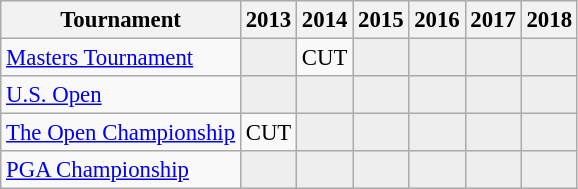<table class="wikitable" style="font-size:95%;text-align:center;">
<tr>
<th>Tournament</th>
<th>2013</th>
<th>2014</th>
<th>2015</th>
<th>2016</th>
<th>2017</th>
<th>2018</th>
</tr>
<tr>
<td align=left><a href='#'>Masters Tournament</a></td>
<td style="background:#eeeeee;"></td>
<td>CUT</td>
<td style="background:#eeeeee;"></td>
<td style="background:#eeeeee;"></td>
<td style="background:#eeeeee;"></td>
<td style="background:#eeeeee;"></td>
</tr>
<tr>
<td align=left><a href='#'>U.S. Open</a></td>
<td style="background:#eeeeee;"></td>
<td style="background:#eeeeee;"></td>
<td style="background:#eeeeee;"></td>
<td style="background:#eeeeee;"></td>
<td style="background:#eeeeee;"></td>
<td style="background:#eeeeee;"></td>
</tr>
<tr>
<td align=left><a href='#'>The Open Championship</a></td>
<td>CUT</td>
<td style="background:#eeeeee;"></td>
<td style="background:#eeeeee;"></td>
<td style="background:#eeeeee;"></td>
<td style="background:#eeeeee;"></td>
<td style="background:#eeeeee;"></td>
</tr>
<tr>
<td align=left><a href='#'>PGA Championship</a></td>
<td style="background:#eeeeee;"></td>
<td style="background:#eeeeee;"></td>
<td style="background:#eeeeee;"></td>
<td style="background:#eeeeee;"></td>
<td style="background:#eeeeee;"></td>
<td style="background:#eeeeee;"></td>
</tr>
</table>
